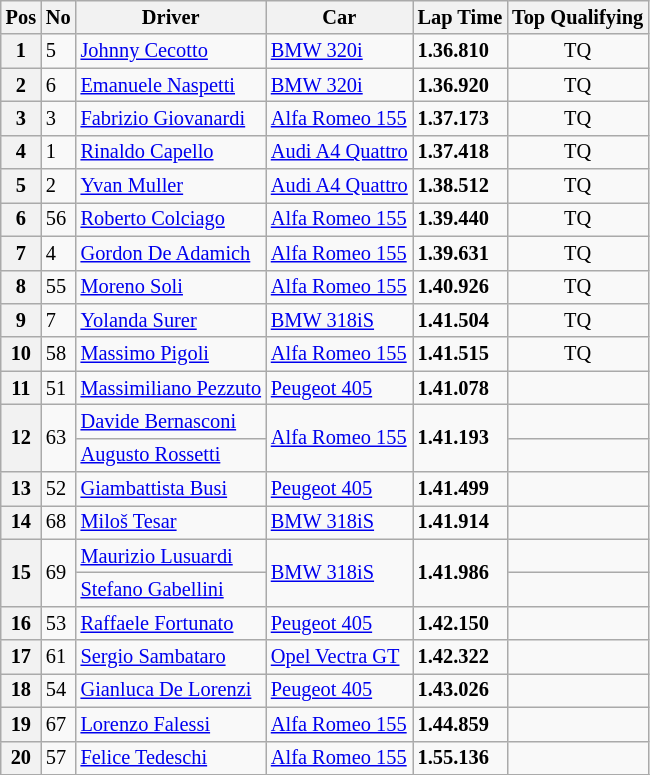<table class="wikitable" style="font-size: 85%;">
<tr>
<th>Pos</th>
<th>No</th>
<th>Driver</th>
<th>Car</th>
<th>Lap Time</th>
<th>Top Qualifying</th>
</tr>
<tr>
<th>1</th>
<td>5</td>
<td> <a href='#'>Johnny Cecotto</a></td>
<td><a href='#'>BMW 320i</a></td>
<td><strong>1.36.810</strong></td>
<td align=center>TQ</td>
</tr>
<tr>
<th>2</th>
<td>6</td>
<td> <a href='#'>Emanuele Naspetti</a></td>
<td><a href='#'>BMW 320i</a></td>
<td><strong>1.36.920</strong></td>
<td align=center>TQ</td>
</tr>
<tr>
<th>3</th>
<td>3</td>
<td> <a href='#'>Fabrizio Giovanardi</a></td>
<td><a href='#'>Alfa Romeo 155</a></td>
<td><strong>1.37.173</strong></td>
<td align=center>TQ</td>
</tr>
<tr>
<th>4</th>
<td>1</td>
<td> <a href='#'>Rinaldo Capello</a></td>
<td><a href='#'>Audi A4 Quattro</a></td>
<td><strong>1.37.418</strong></td>
<td align=center>TQ</td>
</tr>
<tr>
<th>5</th>
<td>2</td>
<td> <a href='#'>Yvan Muller</a></td>
<td><a href='#'>Audi A4 Quattro</a></td>
<td><strong>1.38.512</strong></td>
<td align=center>TQ</td>
</tr>
<tr>
<th>6</th>
<td>56</td>
<td> <a href='#'>Roberto Colciago</a></td>
<td><a href='#'>Alfa Romeo 155</a></td>
<td><strong>1.39.440</strong></td>
<td align=center>TQ</td>
</tr>
<tr>
<th>7</th>
<td>4</td>
<td> <a href='#'>Gordon De Adamich</a></td>
<td><a href='#'>Alfa Romeo 155</a></td>
<td><strong>1.39.631</strong></td>
<td align=center>TQ</td>
</tr>
<tr>
<th>8</th>
<td>55</td>
<td> <a href='#'>Moreno Soli</a></td>
<td><a href='#'>Alfa Romeo 155</a></td>
<td><strong>1.40.926</strong></td>
<td align=center>TQ</td>
</tr>
<tr>
<th>9</th>
<td>7</td>
<td> <a href='#'>Yolanda Surer</a></td>
<td><a href='#'>BMW 318iS</a></td>
<td><strong>1.41.504</strong></td>
<td align=center>TQ</td>
</tr>
<tr>
<th>10</th>
<td>58</td>
<td> <a href='#'>Massimo Pigoli</a></td>
<td><a href='#'>Alfa Romeo 155</a></td>
<td><strong>1.41.515</strong></td>
<td align=center>TQ</td>
</tr>
<tr>
<th>11</th>
<td>51</td>
<td> <a href='#'>Massimiliano Pezzuto</a></td>
<td><a href='#'>Peugeot 405</a></td>
<td><strong>1.41.078</strong></td>
<td></td>
</tr>
<tr>
<th rowspan=2>12</th>
<td rowspan=2>63</td>
<td> <a href='#'>Davide Bernasconi</a></td>
<td rowspan=2><a href='#'>Alfa Romeo 155</a></td>
<td rowspan=2><strong>1.41.193</strong></td>
<td></td>
</tr>
<tr>
<td> <a href='#'>Augusto Rossetti</a></td>
</tr>
<tr>
<th>13</th>
<td>52</td>
<td> <a href='#'>Giambattista Busi</a></td>
<td><a href='#'>Peugeot 405</a></td>
<td><strong>1.41.499</strong></td>
<td></td>
</tr>
<tr>
<th>14</th>
<td>68</td>
<td> <a href='#'>Miloš Tesar</a></td>
<td><a href='#'>BMW 318iS</a></td>
<td><strong>1.41.914</strong></td>
<td></td>
</tr>
<tr>
<th rowspan=2>15</th>
<td rowspan=2>69</td>
<td> <a href='#'>Maurizio Lusuardi</a></td>
<td rowspan=2><a href='#'>BMW 318iS</a></td>
<td rowspan=2><strong>1.41.986</strong></td>
<td></td>
</tr>
<tr>
<td> <a href='#'>Stefano Gabellini</a></td>
</tr>
<tr>
<th>16</th>
<td>53</td>
<td> <a href='#'>Raffaele Fortunato</a></td>
<td><a href='#'>Peugeot 405</a></td>
<td><strong>1.42.150</strong></td>
<td></td>
</tr>
<tr>
<th>17</th>
<td>61</td>
<td> <a href='#'>Sergio Sambataro</a></td>
<td><a href='#'> Opel Vectra GT</a></td>
<td><strong>1.42.322</strong></td>
<td></td>
</tr>
<tr>
<th>18</th>
<td>54</td>
<td> <a href='#'>Gianluca De Lorenzi</a></td>
<td><a href='#'>Peugeot 405</a></td>
<td><strong>1.43.026</strong></td>
<td></td>
</tr>
<tr>
<th>19</th>
<td>67</td>
<td> <a href='#'>Lorenzo Falessi</a></td>
<td><a href='#'>Alfa Romeo 155</a></td>
<td><strong>1.44.859</strong></td>
<td></td>
</tr>
<tr>
<th>20</th>
<td>57</td>
<td> <a href='#'>Felice Tedeschi</a></td>
<td><a href='#'>Alfa Romeo 155</a></td>
<td><strong>1.55.136</strong></td>
<td></td>
</tr>
<tr>
</tr>
</table>
